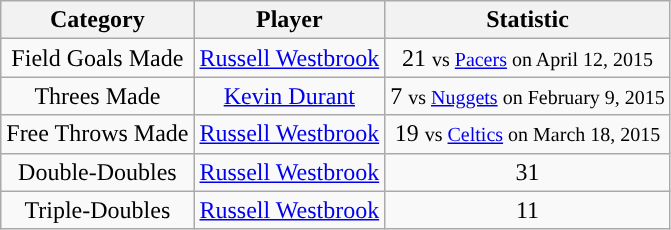<table class="wikitable sortable sortable" style="text-align: center">
<tr>
<th>Category</th>
<th>Player</th>
<th>Statistic</th>
</tr>
<tr style="text-align: center">
<td>Field Goals Made</td>
<td><a href='#'>Russell Westbrook</a></td>
<td>21 <small>vs <a href='#'>Pacers</a> on April 12, 2015</small></td>
</tr>
<tr style="text-align: center">
<td>Threes Made</td>
<td><a href='#'>Kevin Durant</a></td>
<td>7 <small>vs <a href='#'>Nuggets</a> on February 9, 2015</small></td>
</tr>
<tr style="text-align: center">
<td>Free Throws Made</td>
<td><a href='#'>Russell Westbrook</a></td>
<td>19 <small>vs <a href='#'>Celtics</a> on March 18, 2015</small></td>
</tr>
<tr style="text-align: center">
<td>Double-Doubles</td>
<td><a href='#'>Russell Westbrook</a></td>
<td>31</td>
</tr>
<tr style="text-align: center">
<td>Triple-Doubles</td>
<td><a href='#'>Russell Westbrook</a></td>
<td>11</td>
</tr>
</table>
